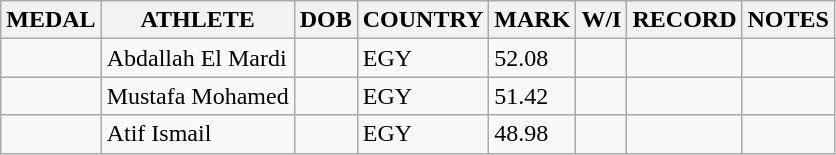<table class="wikitable">
<tr>
<th>MEDAL</th>
<th>ATHLETE</th>
<th>DOB</th>
<th>COUNTRY</th>
<th>MARK</th>
<th>W/I</th>
<th>RECORD</th>
<th>NOTES</th>
</tr>
<tr>
<td></td>
<td>Abdallah El Mardi</td>
<td></td>
<td>EGY</td>
<td>52.08</td>
<td></td>
<td></td>
<td></td>
</tr>
<tr>
<td></td>
<td>Mustafa Mohamed</td>
<td></td>
<td>EGY</td>
<td>51.42</td>
<td></td>
<td></td>
<td></td>
</tr>
<tr>
<td></td>
<td>Atif Ismail</td>
<td></td>
<td>EGY</td>
<td>48.98</td>
<td></td>
<td></td>
<td></td>
</tr>
</table>
